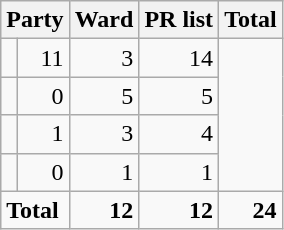<table class=wikitable style="text-align:right">
<tr>
<th colspan=2>Party</th>
<th>Ward</th>
<th>PR list</th>
<th>Total</th>
</tr>
<tr>
<td></td>
<td>11</td>
<td>3</td>
<td>14</td>
</tr>
<tr>
<td></td>
<td>0</td>
<td>5</td>
<td>5</td>
</tr>
<tr>
<td></td>
<td>1</td>
<td>3</td>
<td>4</td>
</tr>
<tr>
<td></td>
<td>0</td>
<td>1</td>
<td>1</td>
</tr>
<tr>
<td colspan="2" style="text-align:left"><strong>Total</strong></td>
<td><strong>12</strong></td>
<td><strong>12</strong></td>
<td><strong>24</strong></td>
</tr>
</table>
